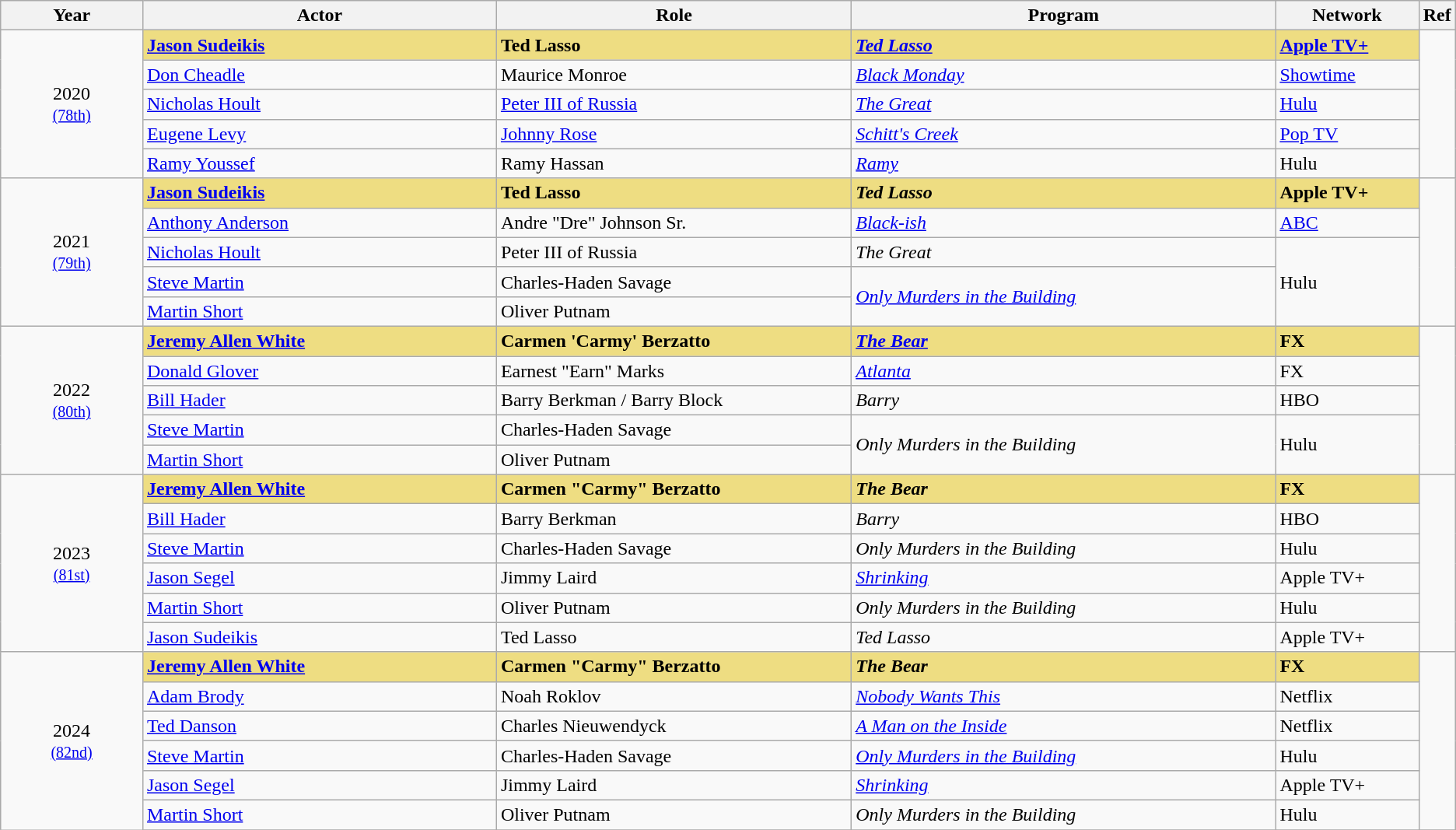<table class="wikitable">
<tr>
<th style="width:10%;">Year</th>
<th style="width:25%;">Actor</th>
<th style="width:25%;">Role</th>
<th style="width:30%;">Program</th>
<th style="width:10%;">Network</th>
<th style="width:5%;">Ref</th>
</tr>
<tr>
<td rowspan="5" style="text-align:center;">2020 <br><small><a href='#'>(78th)</a></small></td>
<td style="background:#EEDD82;"><strong><a href='#'>Jason Sudeikis</a> </strong></td>
<td style="background:#EEDD82;"><strong>Ted Lasso</strong></td>
<td style="background:#EEDD82;"><strong><em><a href='#'>Ted Lasso</a></em></strong></td>
<td style="background:#EEDD82;"><strong><a href='#'>Apple TV+</a></strong></td>
<td rowspan="5"></td>
</tr>
<tr>
<td><a href='#'>Don Cheadle</a></td>
<td>Maurice Monroe</td>
<td><em><a href='#'>Black Monday</a></em></td>
<td><a href='#'>Showtime</a></td>
</tr>
<tr>
<td><a href='#'>Nicholas Hoult</a></td>
<td><a href='#'>Peter III of Russia</a></td>
<td><em><a href='#'>The Great</a></em></td>
<td><a href='#'>Hulu</a></td>
</tr>
<tr>
<td><a href='#'>Eugene Levy</a></td>
<td><a href='#'>Johnny Rose</a></td>
<td><em><a href='#'>Schitt's Creek</a></em></td>
<td><a href='#'>Pop TV</a></td>
</tr>
<tr>
<td><a href='#'>Ramy Youssef</a></td>
<td>Ramy Hassan</td>
<td><em><a href='#'>Ramy</a></em></td>
<td>Hulu</td>
</tr>
<tr>
<td rowspan="5" style="text-align:center;">2021 <br><small><a href='#'>(79th)</a></small></td>
<td style="background:#EEDD82;"><strong><a href='#'>Jason Sudeikis</a> </strong></td>
<td style="background:#EEDD82;"><strong>Ted Lasso</strong></td>
<td style="background:#EEDD82;"><strong><em>Ted Lasso</em></strong></td>
<td style="background:#EEDD82;"><strong>Apple TV+</strong></td>
<td rowspan="5"></td>
</tr>
<tr>
<td><a href='#'>Anthony Anderson</a></td>
<td>Andre "Dre" Johnson Sr.</td>
<td><em><a href='#'>Black-ish</a></em></td>
<td><a href='#'>ABC</a></td>
</tr>
<tr>
<td><a href='#'>Nicholas Hoult</a></td>
<td>Peter III of Russia</td>
<td><em>The Great</em></td>
<td rowspan="3">Hulu</td>
</tr>
<tr>
<td><a href='#'>Steve Martin</a></td>
<td>Charles-Haden Savage</td>
<td rowspan="2"><em><a href='#'>Only Murders in the Building</a></em></td>
</tr>
<tr>
<td><a href='#'>Martin Short</a></td>
<td>Oliver Putnam</td>
</tr>
<tr>
<td rowspan="5" style="text-align:center;">2022 <br><small><a href='#'>(80th)</a></small></td>
<td style="background:#EEDD82;"><strong><a href='#'>Jeremy Allen White</a> </strong></td>
<td style="background:#EEDD82;"><strong>Carmen 'Carmy' Berzatto</strong></td>
<td style="background:#EEDD82;"><strong><em><a href='#'>The Bear</a></em></strong></td>
<td style="background:#EEDD82;"><strong>FX</strong></td>
<td rowspan="5"></td>
</tr>
<tr>
<td><a href='#'>Donald Glover</a></td>
<td>Earnest "Earn" Marks</td>
<td><em><a href='#'>Atlanta</a></em></td>
<td>FX</td>
</tr>
<tr>
<td><a href='#'>Bill Hader</a></td>
<td>Barry Berkman / Barry Block</td>
<td><em>Barry</em></td>
<td>HBO</td>
</tr>
<tr>
<td><a href='#'>Steve Martin</a></td>
<td>Charles-Haden Savage</td>
<td rowspan="2"><em>Only Murders in the Building</em></td>
<td rowspan="2">Hulu</td>
</tr>
<tr>
<td><a href='#'>Martin Short</a></td>
<td>Oliver Putnam</td>
</tr>
<tr>
<td rowspan="6" style="text-align:center;">2023 <br><small><a href='#'>(81st)</a></small></td>
<td style="background:#EEDD82;"><strong><a href='#'>Jeremy Allen White</a> </strong></td>
<td style="background:#EEDD82;"><strong>Carmen "Carmy" Berzatto</strong></td>
<td style="background:#EEDD82;"><strong><em>The Bear</em></strong></td>
<td style="background:#EEDD82;"><strong>FX</strong></td>
<td rowspan="6"></td>
</tr>
<tr>
<td><a href='#'>Bill Hader</a></td>
<td>Barry Berkman</td>
<td><em>Barry</em></td>
<td>HBO</td>
</tr>
<tr>
<td><a href='#'>Steve Martin</a></td>
<td>Charles-Haden Savage</td>
<td><em>Only Murders in the Building</em></td>
<td>Hulu</td>
</tr>
<tr>
<td><a href='#'>Jason Segel</a></td>
<td>Jimmy Laird</td>
<td><em><a href='#'>Shrinking</a></em></td>
<td>Apple TV+</td>
</tr>
<tr>
<td><a href='#'>Martin Short</a></td>
<td>Oliver Putnam</td>
<td><em>Only Murders in the Building</em></td>
<td>Hulu</td>
</tr>
<tr>
<td><a href='#'>Jason Sudeikis</a></td>
<td>Ted Lasso</td>
<td><em>Ted Lasso</em></td>
<td>Apple TV+</td>
</tr>
<tr>
<td rowspan="7" style="text-align:center;">2024 <br><small><a href='#'>(82nd)</a></small></td>
<td style="background:#EEDD82;"><strong><a href='#'>Jeremy Allen White</a> </strong></td>
<td style="background:#EEDD82;"><strong>Carmen "Carmy" Berzatto</strong></td>
<td style="background:#EEDD82;"><strong><em>The Bear</em></strong></td>
<td style="background:#EEDD82;"><strong>FX</strong></td>
<td rowspan="6"></td>
</tr>
<tr>
<td><a href='#'>Adam Brody</a></td>
<td>Noah Roklov</td>
<td><em><a href='#'>Nobody Wants This</a></em></td>
<td>Netflix</td>
</tr>
<tr>
<td><a href='#'>Ted Danson</a></td>
<td>Charles Nieuwendyck</td>
<td><em><a href='#'>A Man on the Inside</a></em></td>
<td>Netflix</td>
</tr>
<tr>
<td><a href='#'>Steve Martin</a></td>
<td>Charles-Haden Savage</td>
<td><em><a href='#'>Only Murders in the Building</a></em></td>
<td>Hulu</td>
</tr>
<tr>
<td><a href='#'>Jason Segel</a></td>
<td>Jimmy Laird</td>
<td><em><a href='#'>Shrinking</a></em></td>
<td>Apple TV+</td>
</tr>
<tr>
<td><a href='#'>Martin Short</a></td>
<td>Oliver Putnam</td>
<td><em>Only Murders in the Building</em></td>
<td>Hulu</td>
</tr>
<tr>
</tr>
</table>
